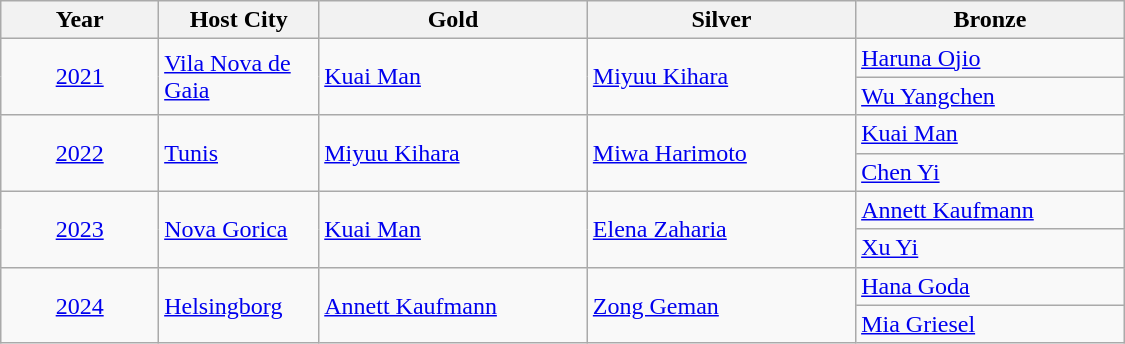<table class="wikitable" style="text-align: left; width: 750px;">
<tr>
<th width="100">Year</th>
<th width="100">Host City</th>
<th width="175">Gold</th>
<th width="175">Silver</th>
<th width="175">Bronze</th>
</tr>
<tr>
<td rowspan=2 style="text-align: center;"><a href='#'>2021</a></td>
<td rowspan=2><a href='#'>Vila Nova de Gaia</a></td>
<td rowspan=2> <a href='#'>Kuai Man</a></td>
<td rowspan=2> <a href='#'>Miyuu Kihara</a></td>
<td> <a href='#'>Haruna Ojio</a></td>
</tr>
<tr>
<td> <a href='#'>Wu Yangchen</a></td>
</tr>
<tr>
<td rowspan=2 style="text-align: center;"><a href='#'>2022</a></td>
<td rowspan=2><a href='#'>Tunis</a></td>
<td rowspan=2> <a href='#'>Miyuu Kihara</a></td>
<td rowspan=2> <a href='#'>Miwa Harimoto</a></td>
<td> <a href='#'>Kuai Man</a></td>
</tr>
<tr>
<td> <a href='#'>Chen Yi</a></td>
</tr>
<tr>
<td rowspan=2 style="text-align: center;"><a href='#'>2023</a></td>
<td rowspan=2><a href='#'>Nova Gorica</a></td>
<td rowspan=2> <a href='#'>Kuai Man</a></td>
<td rowspan=2> <a href='#'>Elena Zaharia</a></td>
<td> <a href='#'>Annett Kaufmann</a></td>
</tr>
<tr>
<td> <a href='#'>Xu Yi</a></td>
</tr>
<tr>
<td rowspan=2 style="text-align: center;"><a href='#'>2024</a></td>
<td rowspan=2><a href='#'>Helsingborg</a></td>
<td rowspan=2> <a href='#'>Annett Kaufmann</a></td>
<td rowspan=2> <a href='#'>Zong Geman</a></td>
<td> <a href='#'>Hana Goda</a></td>
</tr>
<tr>
<td> <a href='#'>Mia Griesel</a></td>
</tr>
</table>
